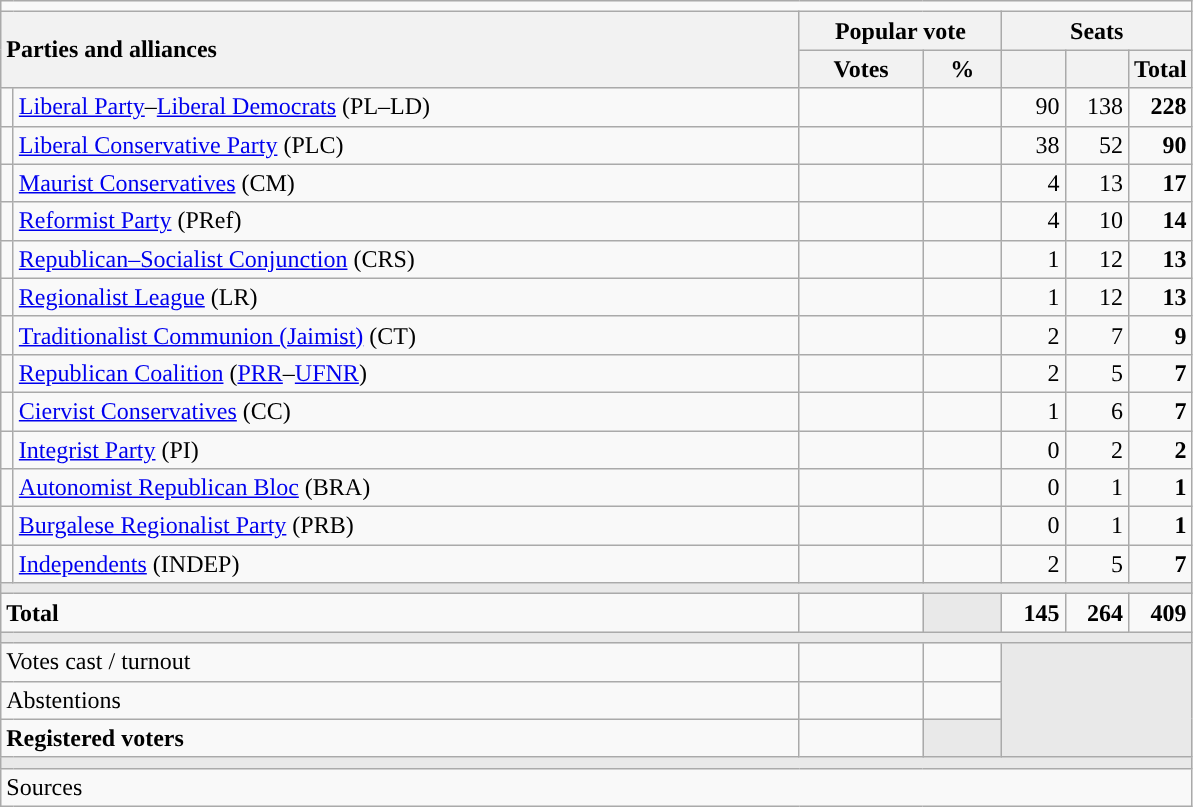<table class="wikitable" style="text-align:right;">
<tr>
<td colspan="7"></td>
</tr>
<tr>
<th style="text-align:left;" rowspan="2" colspan="2" width="525">Parties and alliances</th>
<th colspan="2">Popular vote</th>
<th colspan="3">Seats</th>
</tr>
<tr>
<th width="75">Votes</th>
<th width="45">%</th>
<th width="35"></th>
<th width="35"></th>
<th width="35">Total</th>
</tr>
<tr>
<td width="1" style="color:inherit;background:"></td>
<td align="left"><a href='#'>Liberal Party</a>–<a href='#'>Liberal Democrats</a> (PL–LD)</td>
<td></td>
<td></td>
<td>90</td>
<td>138</td>
<td><strong>228</strong></td>
</tr>
<tr>
<td style="color:inherit;background:"></td>
<td align="left"><a href='#'>Liberal Conservative Party</a> (PLC)</td>
<td></td>
<td></td>
<td>38</td>
<td>52</td>
<td><strong>90</strong></td>
</tr>
<tr>
<td style="color:inherit;background:"></td>
<td align="left"><a href='#'>Maurist Conservatives</a> (CM)</td>
<td></td>
<td></td>
<td>4</td>
<td>13</td>
<td><strong>17</strong></td>
</tr>
<tr>
<td style="color:inherit;background:"></td>
<td align="left"><a href='#'>Reformist Party</a> (PRef)</td>
<td></td>
<td></td>
<td>4</td>
<td>10</td>
<td><strong>14</strong></td>
</tr>
<tr>
<td style="color:inherit;background:"></td>
<td align="left"><a href='#'>Republican–Socialist Conjunction</a> (CRS)</td>
<td></td>
<td></td>
<td>1</td>
<td>12</td>
<td><strong>13</strong></td>
</tr>
<tr>
<td style="color:inherit;background:"></td>
<td align="left"><a href='#'>Regionalist League</a> (LR)</td>
<td></td>
<td></td>
<td>1</td>
<td>12</td>
<td><strong>13</strong></td>
</tr>
<tr>
<td style="color:inherit;background:"></td>
<td align="left"><a href='#'>Traditionalist Communion (Jaimist)</a> (CT)</td>
<td></td>
<td></td>
<td>2</td>
<td>7</td>
<td><strong>9</strong></td>
</tr>
<tr>
<td style="color:inherit;background:"></td>
<td align="left"><a href='#'>Republican Coalition</a> (<a href='#'>PRR</a>–<a href='#'>UFNR</a>)</td>
<td></td>
<td></td>
<td>2</td>
<td>5</td>
<td><strong>7</strong></td>
</tr>
<tr>
<td style="color:inherit;background:"></td>
<td align="left"><a href='#'>Ciervist Conservatives</a> (CC)</td>
<td></td>
<td></td>
<td>1</td>
<td>6</td>
<td><strong>7</strong></td>
</tr>
<tr>
<td style="color:inherit;background:"></td>
<td align="left"><a href='#'>Integrist Party</a> (PI)</td>
<td></td>
<td></td>
<td>0</td>
<td>2</td>
<td><strong>2</strong></td>
</tr>
<tr>
<td style="color:inherit;background:"></td>
<td align="left"><a href='#'>Autonomist Republican Bloc</a> (BRA)</td>
<td></td>
<td></td>
<td>0</td>
<td>1</td>
<td><strong>1</strong></td>
</tr>
<tr>
<td style="color:inherit;background:"></td>
<td align="left"><a href='#'>Burgalese Regionalist Party</a> (PRB)</td>
<td></td>
<td></td>
<td>0</td>
<td>1</td>
<td><strong>1</strong></td>
</tr>
<tr>
<td style="color:inherit;background:"></td>
<td align="left"><a href='#'>Independents</a> (INDEP)</td>
<td></td>
<td></td>
<td>2</td>
<td>5</td>
<td><strong>7</strong></td>
</tr>
<tr>
<td colspan="7" bgcolor="#E9E9E9"></td>
</tr>
<tr style="font-weight:bold;">
<td align="left" colspan="2">Total</td>
<td></td>
<td bgcolor="#E9E9E9"></td>
<td>145</td>
<td>264</td>
<td>409</td>
</tr>
<tr>
<td colspan="7" bgcolor="#E9E9E9"></td>
</tr>
<tr>
<td align="left" colspan="2">Votes cast / turnout</td>
<td></td>
<td></td>
<td bgcolor="#E9E9E9" colspan="3" rowspan="3"></td>
</tr>
<tr>
<td align="left" colspan="2">Abstentions</td>
<td></td>
<td></td>
</tr>
<tr style="font-weight:bold;">
<td align="left" colspan="2">Registered voters</td>
<td></td>
<td bgcolor="#E9E9E9"></td>
</tr>
<tr>
<td colspan="7" bgcolor="#E9E9E9"></td>
</tr>
<tr>
<td align="left" colspan="7">Sources</td>
</tr>
</table>
